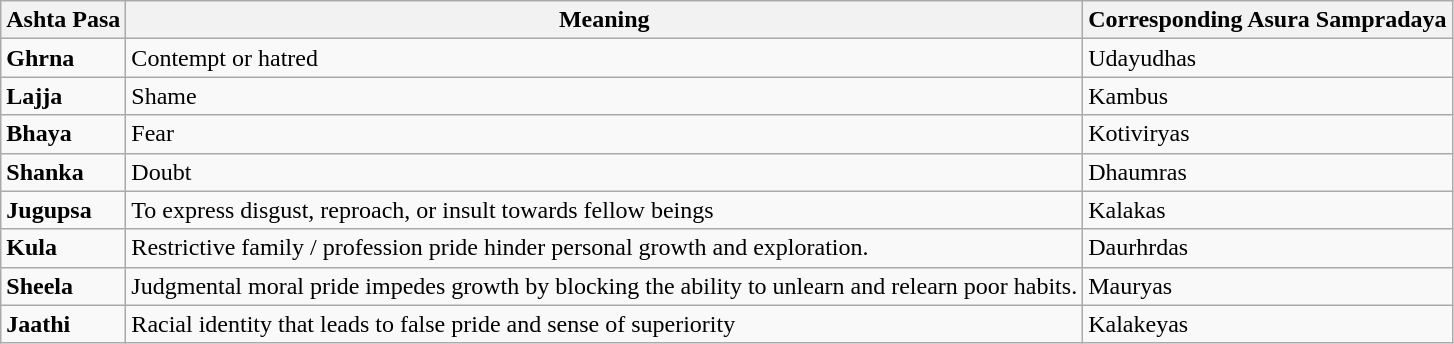<table class="wikitable">
<tr>
<th>Ashta Pasa</th>
<th>Meaning</th>
<th>Corresponding Asura Sampradaya</th>
</tr>
<tr>
<td><strong>Ghrna</strong></td>
<td>Contempt or hatred</td>
<td>Udayudhas</td>
</tr>
<tr>
<td><strong>Lajja</strong></td>
<td>Shame</td>
<td>Kambus</td>
</tr>
<tr>
<td><strong>Bhaya</strong></td>
<td>Fear</td>
<td>Kotiviryas</td>
</tr>
<tr>
<td><strong>Shanka</strong></td>
<td>Doubt</td>
<td>Dhaumras</td>
</tr>
<tr>
<td><strong>Jugupsa</strong></td>
<td>To express disgust, reproach, or insult towards fellow beings</td>
<td>Kalakas</td>
</tr>
<tr>
<td><strong>Kula</strong></td>
<td>Restrictive family / profession pride hinder personal growth and exploration.</td>
<td>Daurhrdas</td>
</tr>
<tr>
<td><strong>Sheela</strong></td>
<td>Judgmental moral pride impedes growth by blocking the ability to unlearn and relearn poor habits.</td>
<td>Mauryas</td>
</tr>
<tr>
<td><strong>Jaathi</strong></td>
<td>Racial identity that leads to false pride and sense of superiority</td>
<td>Kalakeyas</td>
</tr>
</table>
